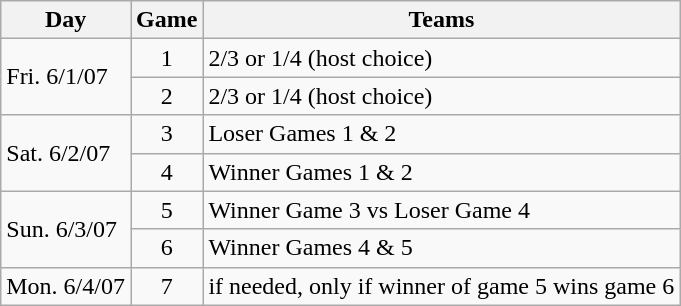<table class="wikitable">
<tr>
<th>Day</th>
<th>Game</th>
<th>Teams</th>
</tr>
<tr>
<td rowspan=2>Fri. 6/1/07</td>
<td align=center>1</td>
<td>2/3 or 1/4 (host choice)</td>
</tr>
<tr>
<td align=center>2</td>
<td>2/3 or 1/4 (host choice)</td>
</tr>
<tr>
<td rowspan=2>Sat. 6/2/07</td>
<td align=center>3</td>
<td>Loser Games 1 & 2</td>
</tr>
<tr>
<td align=center>4</td>
<td>Winner Games 1 & 2</td>
</tr>
<tr>
<td rowspan=2>Sun. 6/3/07</td>
<td align=center>5</td>
<td>Winner Game 3 vs Loser Game 4</td>
</tr>
<tr>
<td align=center>6</td>
<td>Winner Games 4 & 5</td>
</tr>
<tr>
<td>Mon. 6/4/07</td>
<td align=center>7</td>
<td>if needed, only if winner of game 5 wins game 6</td>
</tr>
</table>
